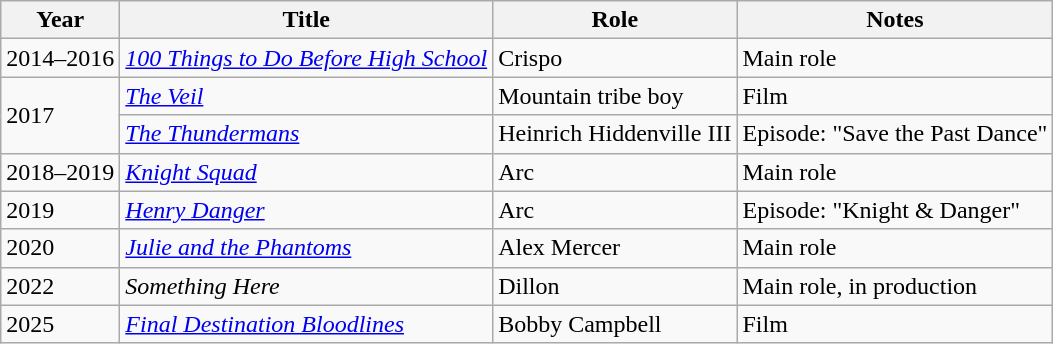<table class="wikitable">
<tr>
<th>Year</th>
<th>Title</th>
<th>Role</th>
<th>Notes</th>
</tr>
<tr>
<td>2014–2016</td>
<td><em><a href='#'>100 Things to Do Before High School</a></em></td>
<td>Crispo</td>
<td>Main role</td>
</tr>
<tr>
<td rowspan=2>2017</td>
<td><em><a href='#'>The Veil</a></em></td>
<td>Mountain tribe boy</td>
<td>Film</td>
</tr>
<tr>
<td><em><a href='#'>The Thundermans</a></em></td>
<td>Heinrich Hiddenville III</td>
<td>Episode: "Save the Past Dance"</td>
</tr>
<tr>
<td>2018–2019</td>
<td><em><a href='#'>Knight Squad</a></em></td>
<td>Arc</td>
<td>Main role</td>
</tr>
<tr>
<td>2019</td>
<td><em><a href='#'>Henry Danger</a></em></td>
<td>Arc</td>
<td>Episode: "Knight & Danger"</td>
</tr>
<tr>
<td>2020</td>
<td><em><a href='#'>Julie and the Phantoms</a></em></td>
<td>Alex Mercer</td>
<td>Main role</td>
</tr>
<tr>
<td>2022</td>
<td><em>Something Here</em></td>
<td>Dillon</td>
<td>Main role, in production</td>
</tr>
<tr>
<td>2025</td>
<td><em><a href='#'>Final Destination Bloodlines</a></em></td>
<td>Bobby Campbell</td>
<td>Film</td>
</tr>
</table>
